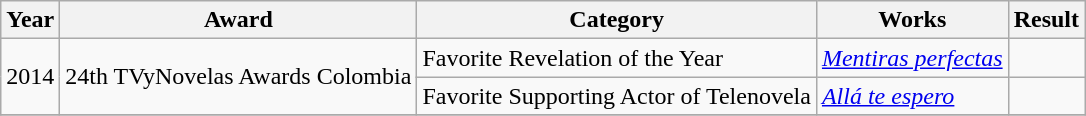<table class="wikitable plainrowheaders">
<tr>
<th scope="col">Year</th>
<th scope="col">Award</th>
<th scope="col">Category</th>
<th scope="col">Works</th>
<th scope="col">Result</th>
</tr>
<tr>
<td rowspan="2">2014</td>
<td rowspan="2">24th TVyNovelas Awards Colombia</td>
<td>Favorite Revelation of the Year</td>
<td><em><a href='#'>Mentiras perfectas</a></em></td>
<td></td>
</tr>
<tr>
<td>Favorite Supporting Actor of Telenovela</td>
<td><em><a href='#'>Allá te espero</a></em></td>
<td></td>
</tr>
<tr>
</tr>
</table>
